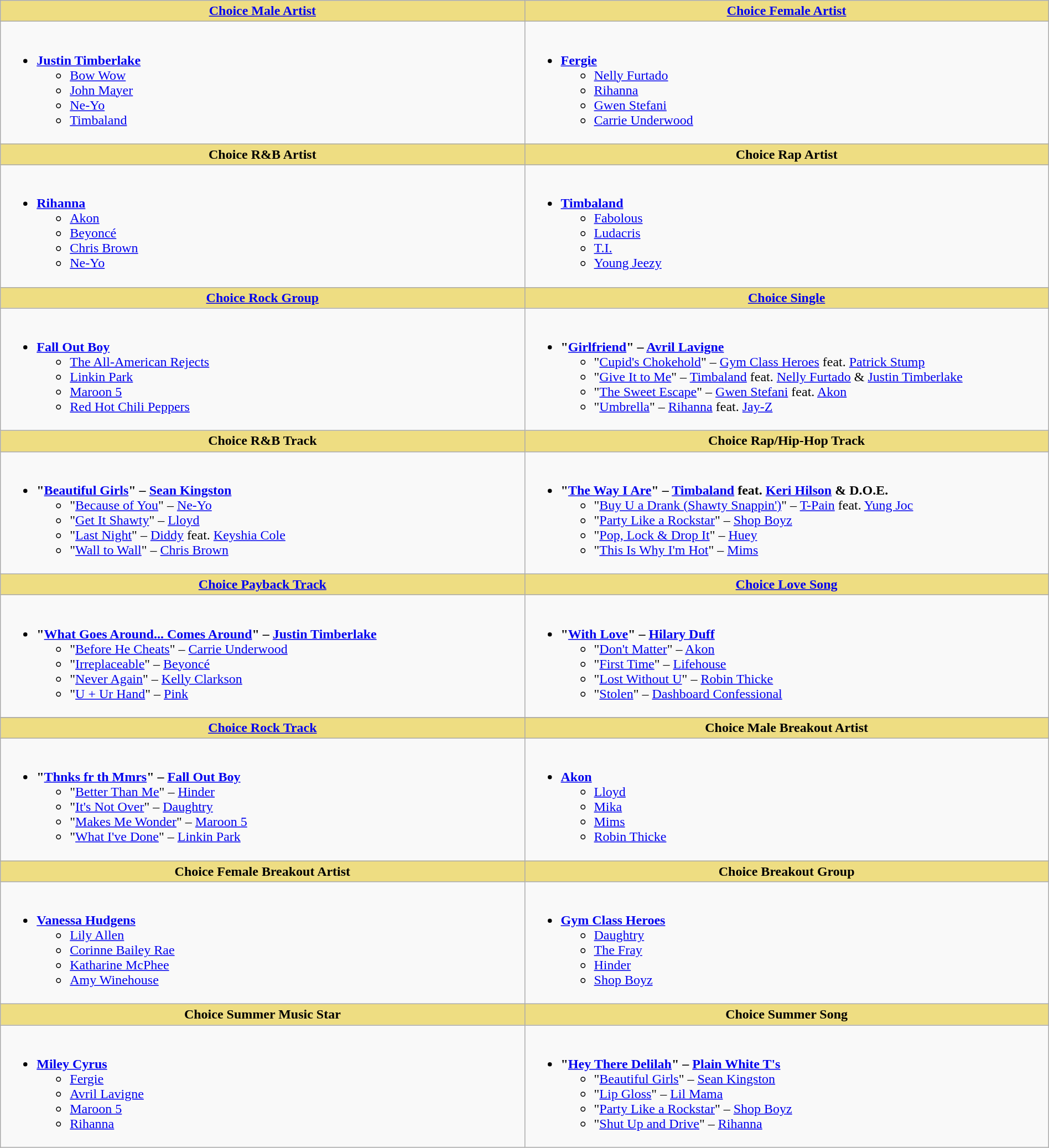<table class="wikitable" style="width:100%">
<tr>
<th style="background:#EEDD82; width:50%"><a href='#'>Choice Male Artist</a></th>
<th style="background:#EEDD82; width:50%"><a href='#'>Choice Female Artist</a></th>
</tr>
<tr>
<td valign="top"><br><ul><li><strong><a href='#'>Justin Timberlake</a></strong><ul><li><a href='#'>Bow Wow</a></li><li><a href='#'>John Mayer</a></li><li><a href='#'>Ne-Yo</a></li><li><a href='#'>Timbaland</a></li></ul></li></ul></td>
<td valign="top"><br><ul><li><strong><a href='#'>Fergie</a></strong><ul><li><a href='#'>Nelly Furtado</a></li><li><a href='#'>Rihanna</a></li><li><a href='#'>Gwen Stefani</a></li><li><a href='#'>Carrie Underwood</a></li></ul></li></ul></td>
</tr>
<tr>
<th style="background:#EEDD82; width:50%">Choice R&B Artist</th>
<th style="background:#EEDD82; width:50%">Choice Rap Artist</th>
</tr>
<tr>
<td valign="top"><br><ul><li><strong><a href='#'>Rihanna</a></strong><ul><li><a href='#'>Akon</a></li><li><a href='#'>Beyoncé</a></li><li><a href='#'>Chris Brown</a></li><li><a href='#'>Ne-Yo</a></li></ul></li></ul></td>
<td valign="top"><br><ul><li><strong><a href='#'>Timbaland</a></strong><ul><li><a href='#'>Fabolous</a></li><li><a href='#'>Ludacris</a></li><li><a href='#'>T.I.</a></li><li><a href='#'>Young Jeezy</a></li></ul></li></ul></td>
</tr>
<tr>
<th style="background:#EEDD82; width:50%"><a href='#'>Choice Rock Group</a></th>
<th style="background:#EEDD82; width:50%"><a href='#'>Choice Single</a></th>
</tr>
<tr>
<td valign="top"><br><ul><li><strong><a href='#'>Fall Out Boy</a></strong><ul><li><a href='#'>The All-American Rejects</a></li><li><a href='#'>Linkin Park</a></li><li><a href='#'>Maroon 5</a></li><li><a href='#'>Red Hot Chili Peppers</a></li></ul></li></ul></td>
<td valign="top"><br><ul><li><strong>"<a href='#'>Girlfriend</a>" – <a href='#'>Avril Lavigne</a></strong><ul><li>"<a href='#'>Cupid's Chokehold</a>" – <a href='#'>Gym Class Heroes</a> feat. <a href='#'>Patrick Stump</a></li><li>"<a href='#'>Give It to Me</a>" – <a href='#'>Timbaland</a> feat. <a href='#'>Nelly Furtado</a> & <a href='#'>Justin Timberlake</a></li><li>"<a href='#'>The Sweet Escape</a>" – <a href='#'>Gwen Stefani</a> feat. <a href='#'>Akon</a></li><li>"<a href='#'>Umbrella</a>" – <a href='#'>Rihanna</a> feat. <a href='#'>Jay-Z</a></li></ul></li></ul></td>
</tr>
<tr>
<th style="background:#EEDD82; width:50%">Choice R&B Track</th>
<th style="background:#EEDD82; width:50%">Choice Rap/Hip-Hop Track</th>
</tr>
<tr>
<td valign="top"><br><ul><li><strong>"<a href='#'>Beautiful Girls</a>" – <a href='#'>Sean Kingston</a></strong><ul><li>"<a href='#'>Because of You</a>" – <a href='#'>Ne-Yo</a></li><li>"<a href='#'>Get It Shawty</a>" – <a href='#'>Lloyd</a></li><li>"<a href='#'>Last Night</a>" – <a href='#'>Diddy</a> feat. <a href='#'>Keyshia Cole</a></li><li>"<a href='#'>Wall to Wall</a>" – <a href='#'>Chris Brown</a></li></ul></li></ul></td>
<td valign="top"><br><ul><li><strong>"<a href='#'>The Way I Are</a>" – <a href='#'>Timbaland</a> feat. <a href='#'>Keri Hilson</a> & D.O.E.</strong><ul><li>"<a href='#'>Buy U a Drank (Shawty Snappin')</a>" – <a href='#'>T-Pain</a> feat. <a href='#'>Yung Joc</a></li><li>"<a href='#'>Party Like a Rockstar</a>" – <a href='#'>Shop Boyz</a></li><li>"<a href='#'>Pop, Lock & Drop It</a>" – <a href='#'>Huey</a></li><li>"<a href='#'>This Is Why I'm Hot</a>" – <a href='#'>Mims</a></li></ul></li></ul></td>
</tr>
<tr>
<th style="background:#EEDD82; width:50%"><a href='#'>Choice Payback Track</a></th>
<th style="background:#EEDD82; width:50%"><a href='#'>Choice Love Song</a></th>
</tr>
<tr>
<td valign="top"><br><ul><li><strong>"<a href='#'>What Goes Around... Comes Around</a>" – <a href='#'>Justin Timberlake</a></strong><ul><li>"<a href='#'>Before He Cheats</a>" – <a href='#'>Carrie Underwood</a></li><li>"<a href='#'>Irreplaceable</a>" – <a href='#'>Beyoncé</a></li><li>"<a href='#'>Never Again</a>" – <a href='#'>Kelly Clarkson</a></li><li>"<a href='#'>U + Ur Hand</a>" – <a href='#'>Pink</a></li></ul></li></ul></td>
<td valign="top"><br><ul><li><strong>"<a href='#'>With Love</a>" – <a href='#'>Hilary Duff</a></strong><ul><li>"<a href='#'>Don't Matter</a>" – <a href='#'>Akon</a></li><li>"<a href='#'>First Time</a>" – <a href='#'>Lifehouse</a></li><li>"<a href='#'>Lost Without U</a>" – <a href='#'>Robin Thicke</a></li><li>"<a href='#'>Stolen</a>" – <a href='#'>Dashboard Confessional</a></li></ul></li></ul></td>
</tr>
<tr>
</tr>
<tr>
<th style="background:#EEDD82; width:50%"><a href='#'>Choice Rock Track</a></th>
<th style="background:#EEDD82; width:50%">Choice Male Breakout Artist</th>
</tr>
<tr>
<td valign="top"><br><ul><li><strong>"<a href='#'>Thnks fr th Mmrs</a>" – <a href='#'>Fall Out Boy</a></strong><ul><li>"<a href='#'>Better Than Me</a>" – <a href='#'>Hinder</a></li><li>"<a href='#'>It's Not Over</a>" – <a href='#'>Daughtry</a></li><li>"<a href='#'>Makes Me Wonder</a>" – <a href='#'>Maroon 5</a></li><li>"<a href='#'>What I've Done</a>" – <a href='#'>Linkin Park</a></li></ul></li></ul></td>
<td valign="top"><br><ul><li><strong><a href='#'>Akon</a></strong><ul><li><a href='#'>Lloyd</a></li><li><a href='#'>Mika</a></li><li><a href='#'>Mims</a></li><li><a href='#'>Robin Thicke</a></li></ul></li></ul></td>
</tr>
<tr>
<th style="background:#EEDD82; width:50%">Choice Female Breakout Artist</th>
<th style="background:#EEDD82; width:50%">Choice Breakout Group</th>
</tr>
<tr>
<td valign="top"><br><ul><li><strong><a href='#'>Vanessa Hudgens</a></strong><ul><li><a href='#'>Lily Allen</a></li><li><a href='#'>Corinne Bailey Rae</a></li><li><a href='#'>Katharine McPhee</a></li><li><a href='#'>Amy Winehouse</a></li></ul></li></ul></td>
<td valign="top"><br><ul><li><strong><a href='#'>Gym Class Heroes</a></strong><ul><li><a href='#'>Daughtry</a></li><li><a href='#'>The Fray</a></li><li><a href='#'>Hinder</a></li><li><a href='#'>Shop Boyz</a></li></ul></li></ul></td>
</tr>
<tr>
<th style="background:#EEDD82; width:50%">Choice Summer Music Star</th>
<th style="background:#EEDD82; width:50%">Choice Summer Song</th>
</tr>
<tr>
<td valign="top"><br><ul><li><strong><a href='#'>Miley Cyrus</a></strong><ul><li><a href='#'>Fergie</a></li><li><a href='#'>Avril Lavigne</a></li><li><a href='#'>Maroon 5</a></li><li><a href='#'>Rihanna</a></li></ul></li></ul></td>
<td valign="top"><br><ul><li><strong>"<a href='#'>Hey There Delilah</a>" – <a href='#'>Plain White T's</a></strong><ul><li>"<a href='#'>Beautiful Girls</a>" – <a href='#'>Sean Kingston</a></li><li>"<a href='#'>Lip Gloss</a>" – <a href='#'>Lil Mama</a></li><li>"<a href='#'>Party Like a Rockstar</a>" – <a href='#'>Shop Boyz</a></li><li>"<a href='#'>Shut Up and Drive</a>" – <a href='#'>Rihanna</a></li></ul></li></ul></td>
</tr>
</table>
